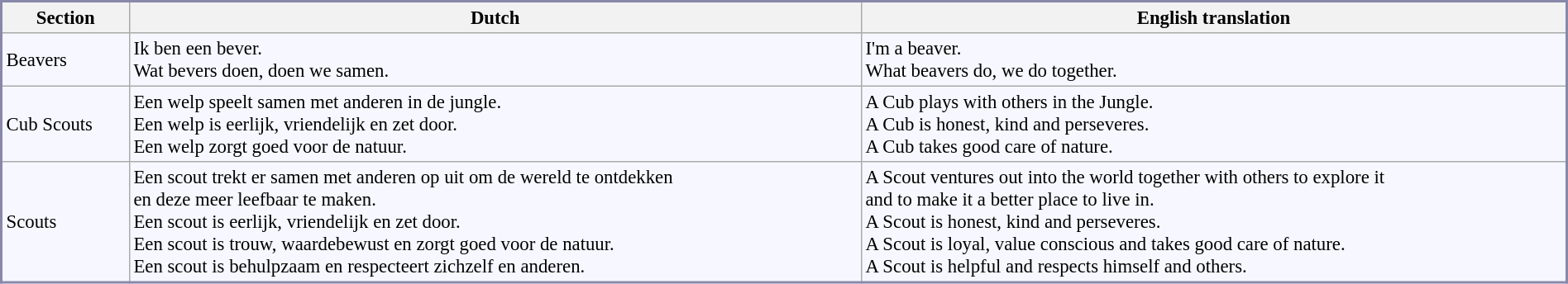<table class='wikitable' style="border:2px solid #8888aa; background-color:#f7f8ff; padding:5px; font-size:95%; margin: 0px 12px 12px 0px; vertical-align : top; width: 100%">
<tr valign="top">
<th>Section</th>
<th>Dutch</th>
<th>English translation</th>
</tr>
<tr>
<td>Beavers</td>
<td>Ik ben een bever.<br>Wat bevers doen, doen we samen.</td>
<td>I'm a beaver. <br>What beavers do, we do together.</td>
</tr>
<tr>
<td>Cub Scouts</td>
<td>Een welp speelt samen met anderen in de jungle.<br>Een welp is eerlijk, vriendelijk en zet door.<br>Een welp zorgt goed voor de natuur.</td>
<td>A Cub plays with others in the Jungle. <br>A Cub is honest, kind and perseveres. <br>A Cub takes good care of nature.</td>
</tr>
<tr>
<td>Scouts</td>
<td>Een scout trekt er samen met anderen op uit om de wereld te ontdekken<br>en deze meer leefbaar te maken.<br>Een scout is eerlijk, vriendelijk en zet door.<br>Een scout is trouw, waardebewust en zorgt goed voor de natuur.<br>Een scout is behulpzaam en respecteert zichzelf en anderen.</td>
<td>A Scout ventures out into the world together with others to explore it<br>and to make it a better place to live in.<br>A Scout is honest, kind and perseveres.<br>A Scout is loyal, value conscious and takes good care of nature. <br>A Scout is helpful and respects himself and others.</td>
</tr>
</table>
